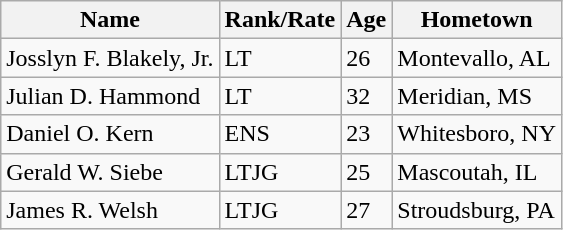<table class="wikitable">
<tr>
<th>Name</th>
<th>Rank/Rate</th>
<th>Age</th>
<th>Hometown</th>
</tr>
<tr>
<td>Josslyn F. Blakely, Jr.</td>
<td>LT</td>
<td>26</td>
<td>Montevallo, AL</td>
</tr>
<tr>
<td>Julian D. Hammond</td>
<td>LT</td>
<td>32</td>
<td>Meridian, MS</td>
</tr>
<tr>
<td>Daniel O. Kern</td>
<td>ENS</td>
<td>23</td>
<td>Whitesboro, NY</td>
</tr>
<tr>
<td>Gerald W. Siebe</td>
<td>LTJG</td>
<td>25</td>
<td>Mascoutah, IL</td>
</tr>
<tr>
<td>James R. Welsh</td>
<td>LTJG</td>
<td>27</td>
<td>Stroudsburg, PA</td>
</tr>
</table>
